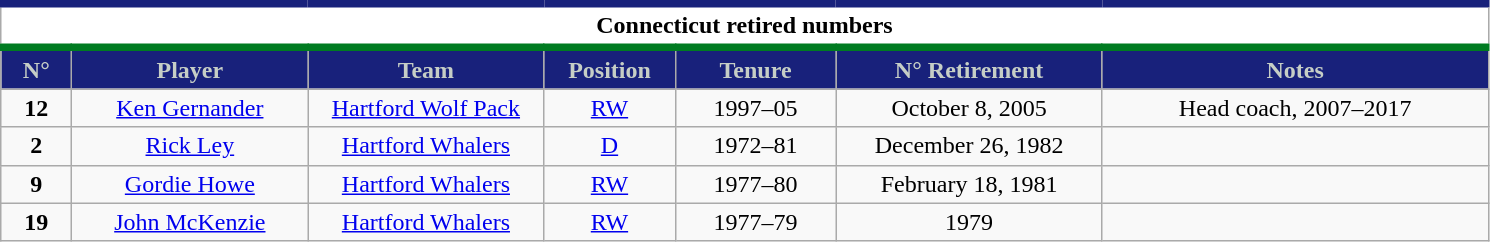<table class="wikitable sortable" style="text-align:center">
<tr>
<td colspan="7" style="background:#fff; border-top:#18217b 5px solid; border-bottom:#007b21 5px solid;"><strong>Connecticut retired numbers</strong></td>
</tr>
<tr>
<th style="width:40px; background:#18217b; color:#c6cec6;">N°</th>
<th style="width:150px; background:#18217b; color:#c6cec6;">Player</th>
<th style="width:150px; background:#18217b; color:#c6cec6;">Team</th>
<th style="width:80px; background:#18217b; color:#c6cec6;">Position</th>
<th style="width:100px; background:#18217b; color:#c6cec6;">Tenure</th>
<th style="width:170px; background:#18217b; color:#c6cec6;">N° Retirement</th>
<th style="width:250px; background:#18217b; color:#c6cec6;">Notes</th>
</tr>
<tr>
<td><strong>12</strong></td>
<td><a href='#'>Ken Gernander</a></td>
<td><a href='#'>Hartford Wolf Pack</a></td>
<td><a href='#'>RW</a></td>
<td>1997–05</td>
<td>October 8, 2005</td>
<td>Head coach, 2007–2017</td>
</tr>
<tr>
<td><strong>2</strong></td>
<td><a href='#'>Rick Ley</a></td>
<td><a href='#'>Hartford Whalers</a></td>
<td><a href='#'>D</a></td>
<td>1972–81</td>
<td>December 26, 1982</td>
<td></td>
</tr>
<tr>
<td><strong>9</strong></td>
<td><a href='#'>Gordie Howe</a></td>
<td><a href='#'>Hartford Whalers</a></td>
<td><a href='#'>RW</a></td>
<td>1977–80</td>
<td>February 18, 1981</td>
<td></td>
</tr>
<tr>
<td><strong>19</strong></td>
<td><a href='#'>John McKenzie</a></td>
<td><a href='#'>Hartford Whalers</a></td>
<td><a href='#'>RW</a></td>
<td>1977–79</td>
<td>1979</td>
<td></td>
</tr>
</table>
